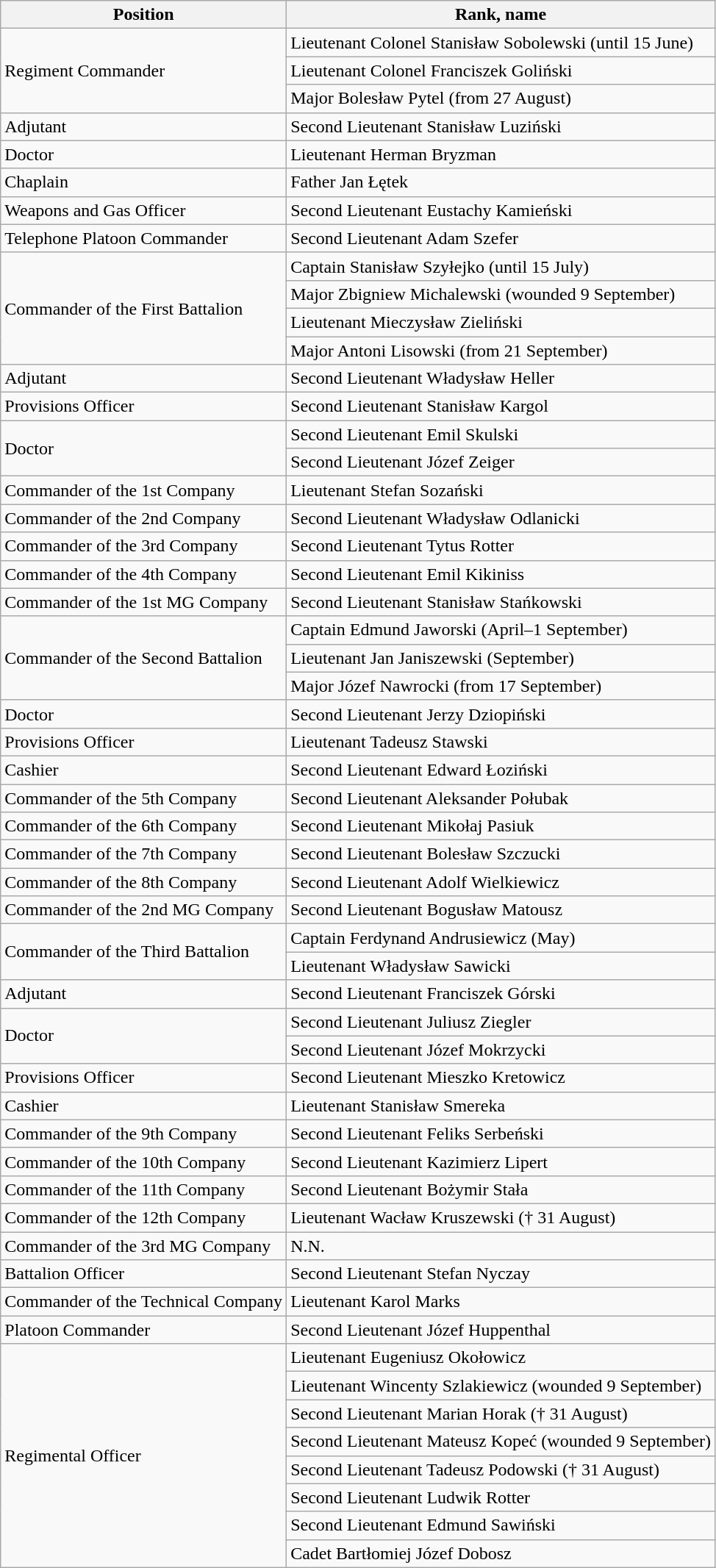<table class="wikitable">
<tr>
<th>Position</th>
<th>Rank, name</th>
</tr>
<tr>
<td rowspan="3">Regiment Commander</td>
<td>Lieutenant Colonel Stanisław Sobolewski (until 15 June)</td>
</tr>
<tr>
<td>Lieutenant Colonel Franciszek Goliński</td>
</tr>
<tr>
<td>Major Bolesław Pytel (from 27 August)</td>
</tr>
<tr>
<td>Adjutant</td>
<td>Second Lieutenant Stanisław Luziński</td>
</tr>
<tr>
<td>Doctor</td>
<td>Lieutenant Herman Bryzman</td>
</tr>
<tr>
<td>Chaplain</td>
<td>Father Jan Łętek</td>
</tr>
<tr>
<td>Weapons and Gas Officer</td>
<td>Second Lieutenant Eustachy Kamieński</td>
</tr>
<tr>
<td>Telephone Platoon Commander</td>
<td>Second Lieutenant Adam Szefer</td>
</tr>
<tr>
<td rowspan="4">Commander of the First Battalion</td>
<td>Captain Stanisław Szyłejko (until 15 July)</td>
</tr>
<tr>
<td>Major Zbigniew Michalewski (wounded 9 September)</td>
</tr>
<tr>
<td>Lieutenant Mieczysław Zieliński</td>
</tr>
<tr>
<td>Major Antoni Lisowski (from 21 September)</td>
</tr>
<tr>
<td>Adjutant</td>
<td>Second Lieutenant Władysław Heller</td>
</tr>
<tr>
<td>Provisions Officer</td>
<td>Second Lieutenant Stanisław Kargol</td>
</tr>
<tr>
<td rowspan="2">Doctor</td>
<td>Second Lieutenant Emil Skulski</td>
</tr>
<tr>
<td>Second Lieutenant Józef Zeiger</td>
</tr>
<tr>
<td>Commander of the 1st Company</td>
<td>Lieutenant Stefan Sozański</td>
</tr>
<tr>
<td>Commander of the 2nd Company</td>
<td>Second Lieutenant Władysław Odlanicki</td>
</tr>
<tr>
<td>Commander of the 3rd Company</td>
<td>Second Lieutenant Tytus Rotter</td>
</tr>
<tr>
<td>Commander of the 4th Company</td>
<td>Second Lieutenant Emil Kikiniss</td>
</tr>
<tr>
<td>Commander of the 1st MG Company</td>
<td>Second Lieutenant Stanisław Stańkowski</td>
</tr>
<tr>
<td rowspan="3">Commander of the Second Battalion</td>
<td>Captain Edmund Jaworski (April–1 September)</td>
</tr>
<tr>
<td>Lieutenant Jan Janiszewski (September)</td>
</tr>
<tr>
<td>Major Józef Nawrocki (from 17 September)</td>
</tr>
<tr>
<td>Doctor</td>
<td>Second Lieutenant Jerzy Dziopiński</td>
</tr>
<tr>
<td>Provisions Officer</td>
<td>Lieutenant Tadeusz Stawski</td>
</tr>
<tr>
<td>Cashier</td>
<td>Second Lieutenant Edward Łoziński</td>
</tr>
<tr>
<td>Commander of the 5th Company</td>
<td>Second Lieutenant Aleksander Połubak</td>
</tr>
<tr>
<td>Commander of the 6th Company</td>
<td>Second Lieutenant Mikołaj Pasiuk</td>
</tr>
<tr>
<td>Commander of the 7th Company</td>
<td>Second Lieutenant Bolesław Szczucki</td>
</tr>
<tr>
<td>Commander of the 8th Company</td>
<td>Second Lieutenant Adolf Wielkiewicz</td>
</tr>
<tr>
<td>Commander of the 2nd MG Company</td>
<td>Second Lieutenant Bogusław Matousz</td>
</tr>
<tr>
<td rowspan="2">Commander of the Third Battalion</td>
<td>Captain Ferdynand Andrusiewicz (May)</td>
</tr>
<tr>
<td>Lieutenant Władysław Sawicki</td>
</tr>
<tr>
<td>Adjutant</td>
<td>Second Lieutenant Franciszek Górski</td>
</tr>
<tr>
<td rowspan="2">Doctor</td>
<td>Second Lieutenant Juliusz Ziegler</td>
</tr>
<tr>
<td>Second Lieutenant Józef Mokrzycki</td>
</tr>
<tr>
<td>Provisions Officer</td>
<td>Second Lieutenant Mieszko Kretowicz</td>
</tr>
<tr>
<td>Cashier</td>
<td>Lieutenant Stanisław Smereka</td>
</tr>
<tr>
<td>Commander of the 9th Company</td>
<td>Second Lieutenant Feliks Serbeński</td>
</tr>
<tr>
<td>Commander of the 10th Company</td>
<td>Second Lieutenant Kazimierz Lipert</td>
</tr>
<tr>
<td>Commander of the 11th Company</td>
<td>Second Lieutenant Bożymir Stała</td>
</tr>
<tr>
<td>Commander of the 12th Company</td>
<td>Lieutenant Wacław Kruszewski († 31 August)</td>
</tr>
<tr>
<td>Commander of the 3rd MG Company</td>
<td>N.N.</td>
</tr>
<tr>
<td>Battalion Officer</td>
<td>Second Lieutenant Stefan Nyczay</td>
</tr>
<tr>
<td>Commander of the Technical Company</td>
<td>Lieutenant Karol Marks</td>
</tr>
<tr>
<td>Platoon Commander</td>
<td>Second Lieutenant Józef Huppenthal</td>
</tr>
<tr>
<td rowspan="8">Regimental Officer</td>
<td>Lieutenant Eugeniusz Okołowicz</td>
</tr>
<tr>
<td>Lieutenant Wincenty Szlakiewicz (wounded 9 September)</td>
</tr>
<tr>
<td>Second Lieutenant Marian Horak († 31 August)</td>
</tr>
<tr>
<td>Second Lieutenant Mateusz Kopeć (wounded 9 September)</td>
</tr>
<tr>
<td>Second Lieutenant Tadeusz Podowski († 31 August)</td>
</tr>
<tr>
<td>Second Lieutenant Ludwik Rotter</td>
</tr>
<tr>
<td>Second Lieutenant Edmund Sawiński</td>
</tr>
<tr>
<td>Cadet Bartłomiej Józef Dobosz</td>
</tr>
</table>
